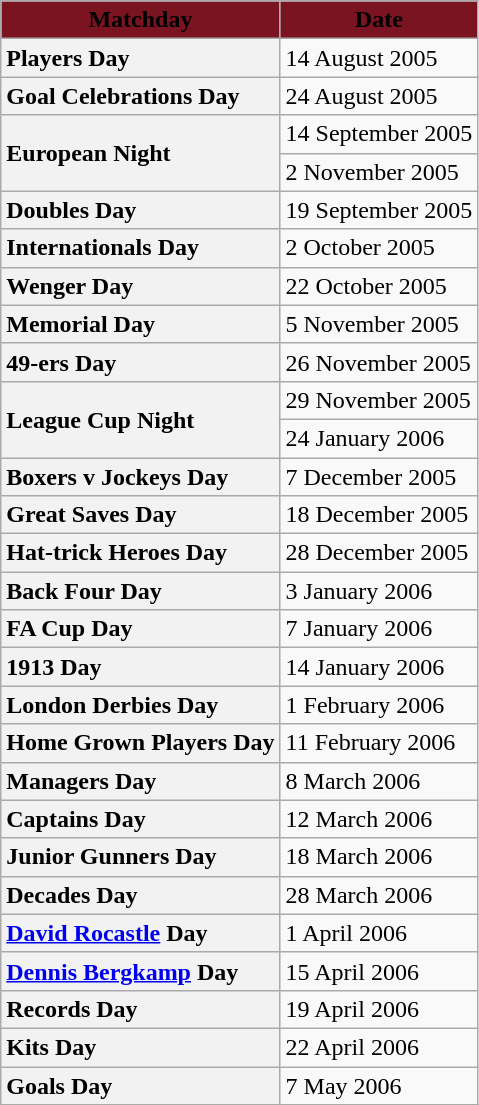<table class="wikitable plainrowheaders">
<tr>
<th scope="col" style="background-color:#7B1421;"><span>Matchday</span></th>
<th scope="col" style="background-color:#7B1421;"><span>Date</span></th>
</tr>
<tr>
<th scope="row" style="text-align:left">Players Day</th>
<td align=left>14 August 2005</td>
</tr>
<tr>
<th scope="row" style="text-align:left">Goal Celebrations Day</th>
<td align=left>24 August 2005</td>
</tr>
<tr>
<th scope="row" rowspan=2 style="text-align:left">European Night</th>
<td align=left>14 September 2005</td>
</tr>
<tr>
<td align=left>2 November 2005</td>
</tr>
<tr>
<th scope="row" style="text-align:left">Doubles Day</th>
<td align=left>19 September 2005</td>
</tr>
<tr>
<th scope="row" style="text-align:left">Internationals Day</th>
<td align=left>2 October 2005</td>
</tr>
<tr>
<th scope="row" style="text-align:left">Wenger Day</th>
<td align=left>22 October 2005</td>
</tr>
<tr>
<th scope="row" style="text-align:left">Memorial Day</th>
<td align=left>5 November 2005</td>
</tr>
<tr>
<th scope="row" style="text-align:left">49-ers Day</th>
<td align=left>26 November 2005</td>
</tr>
<tr>
<th scope="row" rowspan=2 style="text-align:left">League Cup Night</th>
<td align=left>29 November 2005</td>
</tr>
<tr>
<td align=left>24 January 2006</td>
</tr>
<tr>
<th scope="row" style="text-align:left">Boxers v Jockeys Day</th>
<td align=left>7 December 2005</td>
</tr>
<tr>
<th scope="row" style="text-align:left">Great Saves Day</th>
<td align=left>18 December 2005</td>
</tr>
<tr>
<th scope="row" style="text-align:left">Hat-trick Heroes Day</th>
<td align=left>28 December 2005</td>
</tr>
<tr>
<th scope="row" style="text-align:left">Back Four Day</th>
<td align=left>3 January 2006</td>
</tr>
<tr>
<th scope="row" style="text-align:left">FA Cup Day</th>
<td align=left>7 January 2006</td>
</tr>
<tr>
<th scope="row" style="text-align:left">1913 Day</th>
<td align=left>14 January 2006</td>
</tr>
<tr>
<th scope="row" style="text-align:left">London Derbies Day</th>
<td align=left>1 February 2006</td>
</tr>
<tr>
<th scope="row" style="text-align:left">Home Grown Players Day</th>
<td align=left>11 February 2006</td>
</tr>
<tr>
<th scope="row" style="text-align:left">Managers Day</th>
<td align=left>8 March 2006</td>
</tr>
<tr>
<th scope="row" style="text-align:left">Captains Day</th>
<td align=left>12 March 2006</td>
</tr>
<tr>
<th scope="row" style="text-align:left">Junior Gunners Day</th>
<td align=left>18 March 2006</td>
</tr>
<tr>
<th scope="row" style="text-align:left">Decades Day</th>
<td align=left>28 March 2006</td>
</tr>
<tr>
<th scope="row" style="text-align:left"><a href='#'>David Rocastle</a> Day</th>
<td align=left>1 April 2006</td>
</tr>
<tr>
<th scope="row" style="text-align:left"><a href='#'>Dennis Bergkamp</a> Day</th>
<td align=left>15 April 2006</td>
</tr>
<tr>
<th scope="row" style="text-align:left">Records Day</th>
<td align=left>19 April 2006</td>
</tr>
<tr>
<th scope="row" style="text-align:left">Kits Day</th>
<td align=left>22 April 2006</td>
</tr>
<tr>
<th scope="row" style="text-align:left">Goals Day</th>
<td align=left>7 May 2006</td>
</tr>
<tr>
</tr>
</table>
